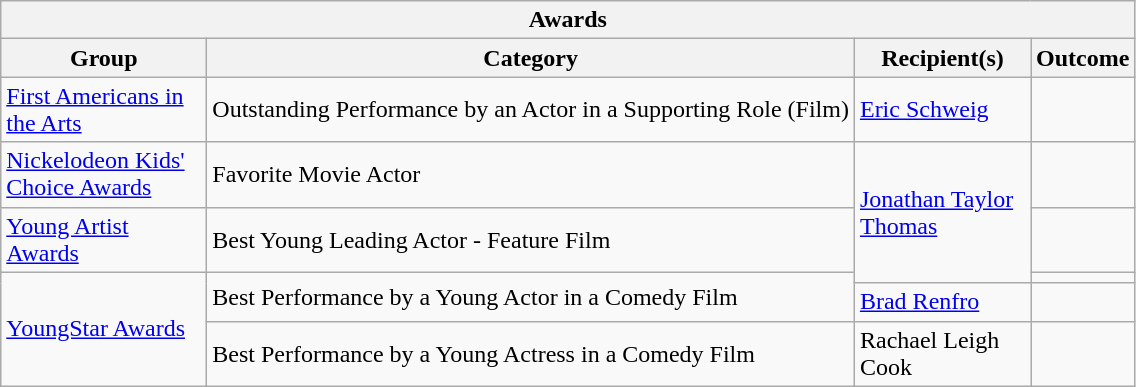<table class="wikitable">
<tr>
<th colspan="4">Awards</th>
</tr>
<tr>
<th width=130>Group</th>
<th>Category</th>
<th width=110>Recipient(s)</th>
<th>Outcome</th>
</tr>
<tr>
<td><a href='#'>First Americans in the Arts</a></td>
<td>Outstanding Performance by an Actor in a Supporting Role (Film)</td>
<td><a href='#'>Eric Schweig</a></td>
<td></td>
</tr>
<tr>
<td><a href='#'>Nickelodeon Kids' Choice Awards</a></td>
<td>Favorite Movie Actor</td>
<td rowspan="3"><a href='#'>Jonathan Taylor Thomas</a></td>
<td></td>
</tr>
<tr>
<td><a href='#'>Young Artist Awards</a></td>
<td>Best Young Leading Actor - Feature Film</td>
<td></td>
</tr>
<tr>
<td rowspan="3"><a href='#'>YoungStar Awards</a></td>
<td rowspan="2">Best Performance by a Young Actor in a Comedy Film</td>
<td></td>
</tr>
<tr>
<td><a href='#'>Brad Renfro</a></td>
<td></td>
</tr>
<tr>
<td>Best Performance by a Young Actress in a Comedy Film</td>
<td>Rachael Leigh Cook</td>
<td></td>
</tr>
</table>
